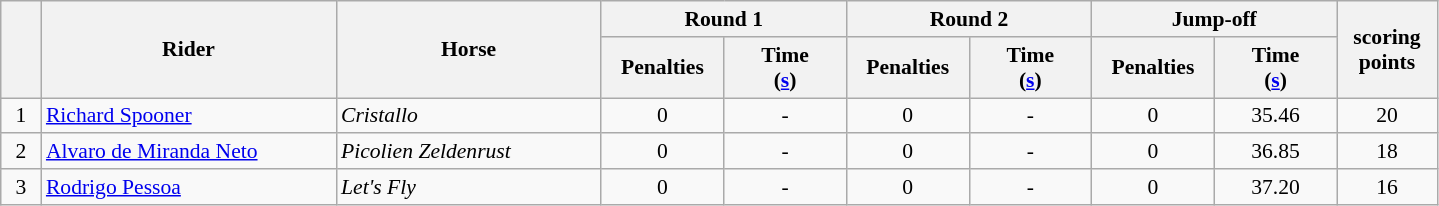<table class="wikitable" style="font-size: 90%">
<tr>
<th rowspan=2 width=20></th>
<th rowspan=2 width=190>Rider</th>
<th rowspan=2 width=170>Horse</th>
<th colspan=2>Round 1</th>
<th colspan=2>Round 2</th>
<th colspan=2>Jump-off</th>
<th rowspan=2 width=60>scoring<br>points</th>
</tr>
<tr>
<th width=75>Penalties</th>
<th width=75>Time<br>(<a href='#'>s</a>)</th>
<th width=75>Penalties</th>
<th width=75>Time<br>(<a href='#'>s</a>)</th>
<th width=75>Penalties</th>
<th width=75>Time<br>(<a href='#'>s</a>)</th>
</tr>
<tr>
<td align=center>1</td>
<td> <a href='#'>Richard Spooner</a></td>
<td><em>Cristallo</em></td>
<td align=center>0</td>
<td align=center>-</td>
<td align=center>0</td>
<td align=center>-</td>
<td align=center>0</td>
<td align=center>35.46</td>
<td align=center>20</td>
</tr>
<tr>
<td align=center>2</td>
<td> <a href='#'>Alvaro de Miranda Neto</a></td>
<td><em>Picolien Zeldenrust</em></td>
<td align=center>0</td>
<td align=center>-</td>
<td align=center>0</td>
<td align=center>-</td>
<td align=center>0</td>
<td align=center>36.85</td>
<td align=center>18</td>
</tr>
<tr>
<td align=center>3</td>
<td> <a href='#'>Rodrigo Pessoa</a></td>
<td><em>Let's Fly</em></td>
<td align=center>0</td>
<td align=center>-</td>
<td align=center>0</td>
<td align=center>-</td>
<td align=center>0</td>
<td align=center>37.20</td>
<td align=center>16</td>
</tr>
</table>
